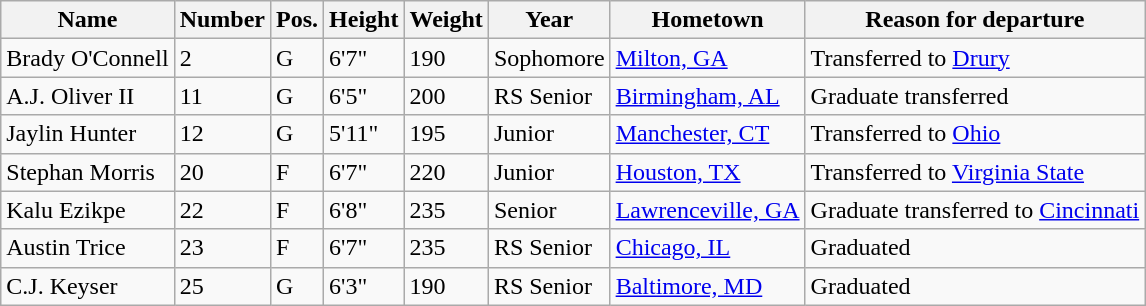<table class="wikitable sortable" border="1">
<tr>
<th>Name</th>
<th>Number</th>
<th>Pos.</th>
<th>Height</th>
<th>Weight</th>
<th>Year</th>
<th>Hometown</th>
<th ! class="unsortable">Reason for departure</th>
</tr>
<tr>
<td>Brady O'Connell</td>
<td>2</td>
<td>G</td>
<td>6'7"</td>
<td>190</td>
<td>Sophomore</td>
<td><a href='#'>Milton, GA</a></td>
<td>Transferred to <a href='#'>Drury</a></td>
</tr>
<tr>
<td>A.J. Oliver II</td>
<td>11</td>
<td>G</td>
<td>6'5"</td>
<td>200</td>
<td>RS Senior</td>
<td><a href='#'>Birmingham, AL</a></td>
<td>Graduate transferred</td>
</tr>
<tr>
<td>Jaylin Hunter</td>
<td>12</td>
<td>G</td>
<td>5'11"</td>
<td>195</td>
<td>Junior</td>
<td><a href='#'>Manchester, CT</a></td>
<td>Transferred to <a href='#'>Ohio</a></td>
</tr>
<tr>
<td>Stephan Morris</td>
<td>20</td>
<td>F</td>
<td>6'7"</td>
<td>220</td>
<td>Junior</td>
<td><a href='#'>Houston, TX</a></td>
<td>Transferred to <a href='#'>Virginia State</a></td>
</tr>
<tr>
<td>Kalu Ezikpe</td>
<td>22</td>
<td>F</td>
<td>6'8"</td>
<td>235</td>
<td>Senior</td>
<td><a href='#'>Lawrenceville, GA</a></td>
<td>Graduate transferred to <a href='#'>Cincinnati</a></td>
</tr>
<tr>
<td>Austin Trice</td>
<td>23</td>
<td>F</td>
<td>6'7"</td>
<td>235</td>
<td>RS Senior</td>
<td><a href='#'>Chicago, IL</a></td>
<td>Graduated</td>
</tr>
<tr>
<td>C.J. Keyser</td>
<td>25</td>
<td>G</td>
<td>6'3"</td>
<td>190</td>
<td>RS Senior</td>
<td><a href='#'>Baltimore, MD</a></td>
<td>Graduated</td>
</tr>
</table>
